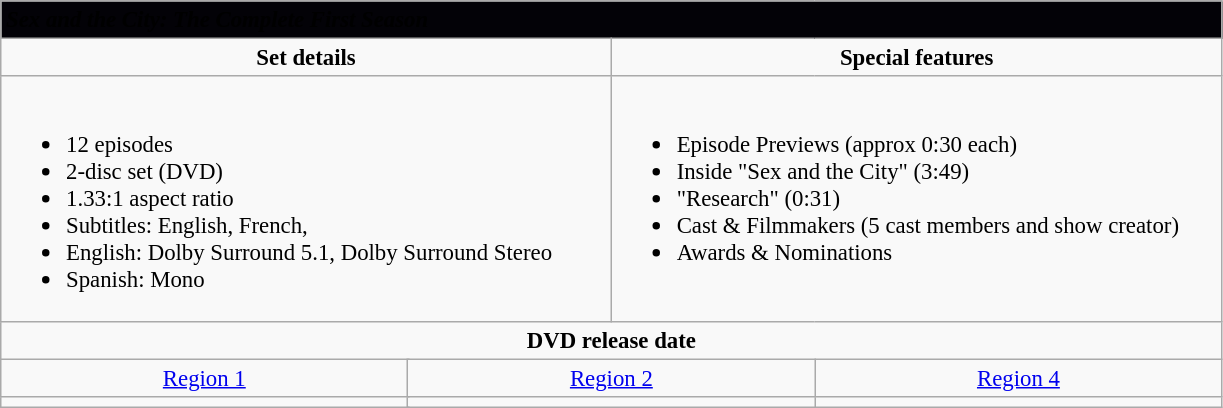<table class="wikitable" style="font-size: 95%;">
<tr style="background:#030207">
<td colspan="6"><span><strong><em>Sex and the City: The Complete First Season</em></strong></span></td>
</tr>
<tr style="text-align:center;">
<td style="width:400px;" colspan="3"><strong>Set details</strong></td>
<td style="width:400px;" colspan="3"><strong>Special features</strong></td>
</tr>
<tr valign="top">
<td colspan="3"  style="text-align:left; width:300px;"><br><ul><li>12 episodes</li><li>2-disc set (DVD)</li><li>1.33:1 aspect ratio</li><li>Subtitles: English, French,</li><li>English: Dolby Surround 5.1, Dolby Surround Stereo</li><li>Spanish: Mono</li></ul></td>
<td colspan="3" style="text-align:left; width:300px;"><br><ul><li>Episode Previews (approx 0:30 each)</li><li>Inside "Sex and the City" (3:49)</li><li>"Research" (0:31)</li><li>Cast & Filmmakers (5 cast members and show creator)</li><li>Awards & Nominations</li></ul></td>
</tr>
<tr>
<td colspan="6" style="text-align:center;"><strong>DVD release date</strong></td>
</tr>
<tr style="text-align:center;">
<td colspan="2" style="text-align:center;"><a href='#'>Region 1</a></td>
<td colspan="2" style="text-align:center;"><a href='#'>Region 2</a></td>
<td colspan="2" style="text-align:center;"><a href='#'>Region 4</a></td>
</tr>
<tr style="text-align:center;">
<td colspan="2"></td>
<td colspan="2"></td>
<td colspan="2"></td>
</tr>
</table>
